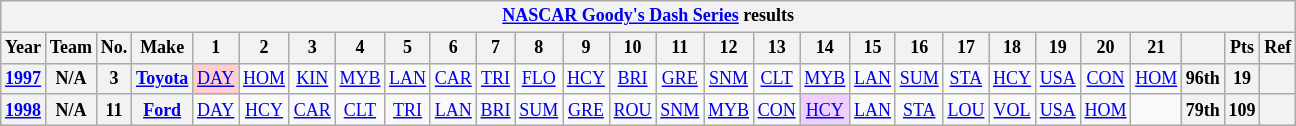<table class="wikitable" style="text-align:center; font-size:75%">
<tr>
<th colspan=32><a href='#'>NASCAR Goody's Dash Series</a> results</th>
</tr>
<tr>
<th>Year</th>
<th>Team</th>
<th>No.</th>
<th>Make</th>
<th>1</th>
<th>2</th>
<th>3</th>
<th>4</th>
<th>5</th>
<th>6</th>
<th>7</th>
<th>8</th>
<th>9</th>
<th>10</th>
<th>11</th>
<th>12</th>
<th>13</th>
<th>14</th>
<th>15</th>
<th>16</th>
<th>17</th>
<th>18</th>
<th>19</th>
<th>20</th>
<th>21</th>
<th></th>
<th>Pts</th>
<th>Ref</th>
</tr>
<tr>
<th><a href='#'>1997</a></th>
<th>N/A</th>
<th>3</th>
<th><a href='#'>Toyota</a></th>
<td style="background:#FFCFCF;"><a href='#'>DAY</a><br></td>
<td><a href='#'>HOM</a></td>
<td><a href='#'>KIN</a></td>
<td><a href='#'>MYB</a></td>
<td><a href='#'>LAN</a></td>
<td><a href='#'>CAR</a></td>
<td><a href='#'>TRI</a></td>
<td><a href='#'>FLO</a></td>
<td><a href='#'>HCY</a></td>
<td><a href='#'>BRI</a></td>
<td><a href='#'>GRE</a></td>
<td><a href='#'>SNM</a></td>
<td><a href='#'>CLT</a></td>
<td><a href='#'>MYB</a></td>
<td><a href='#'>LAN</a></td>
<td><a href='#'>SUM</a></td>
<td><a href='#'>STA</a></td>
<td><a href='#'>HCY</a></td>
<td><a href='#'>USA</a></td>
<td><a href='#'>CON</a></td>
<td><a href='#'>HOM</a></td>
<th>96th</th>
<th>19</th>
<th></th>
</tr>
<tr>
<th><a href='#'>1998</a></th>
<th>N/A</th>
<th>11</th>
<th><a href='#'>Ford</a></th>
<td><a href='#'>DAY</a></td>
<td><a href='#'>HCY</a></td>
<td><a href='#'>CAR</a></td>
<td><a href='#'>CLT</a></td>
<td><a href='#'>TRI</a></td>
<td><a href='#'>LAN</a></td>
<td><a href='#'>BRI</a></td>
<td><a href='#'>SUM</a></td>
<td><a href='#'>GRE</a></td>
<td><a href='#'>ROU</a></td>
<td><a href='#'>SNM</a></td>
<td><a href='#'>MYB</a></td>
<td><a href='#'>CON</a></td>
<td style="background:#EFCFFF;"><a href='#'>HCY</a><br></td>
<td><a href='#'>LAN</a></td>
<td><a href='#'>STA</a></td>
<td><a href='#'>LOU</a></td>
<td><a href='#'>VOL</a></td>
<td><a href='#'>USA</a></td>
<td><a href='#'>HOM</a></td>
<td></td>
<th>79th</th>
<th>109</th>
<th></th>
</tr>
</table>
